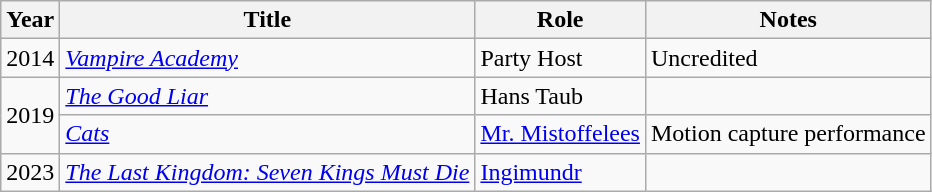<table class="wikitable sortable">
<tr>
<th>Year</th>
<th>Title</th>
<th>Role</th>
<th class="unsortable">Notes</th>
</tr>
<tr>
<td>2014</td>
<td><em><a href='#'>Vampire Academy</a></em></td>
<td>Party Host</td>
<td>Uncredited</td>
</tr>
<tr>
<td rowspan="2">2019</td>
<td><em><a href='#'>The Good Liar</a></em></td>
<td>Hans Taub</td>
<td></td>
</tr>
<tr>
<td><em><a href='#'>Cats</a></em></td>
<td><a href='#'>Mr. Mistoffelees</a></td>
<td>Motion capture performance</td>
</tr>
<tr>
<td>2023</td>
<td><em><a href='#'>The Last Kingdom: Seven Kings Must Die</a></em></td>
<td><a href='#'>Ingimundr</a></td>
<td></td>
</tr>
</table>
